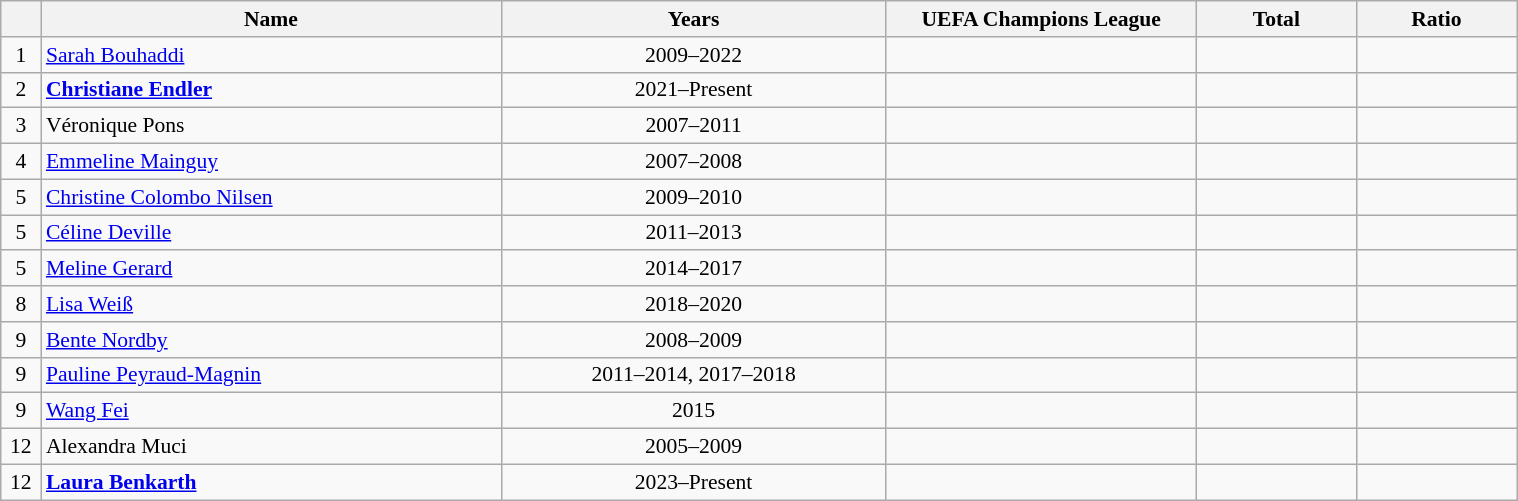<table class="wikitable sortable"  style="text-align:center; font-size:90%; ">
<tr>
<th width=20px></th>
<th width=300px>Name</th>
<th width=250px>Years</th>
<th width=200px>UEFA Champions League</th>
<th width=100px>Total</th>
<th width=100px>Ratio</th>
</tr>
<tr>
<td>1</td>
<td align="left"> <a href='#'>Sarah Bouhaddi</a></td>
<td>2009–2022</td>
<td></td>
<td></td>
<td></td>
</tr>
<tr>
<td>2</td>
<td align="left"> <strong><a href='#'>Christiane Endler</a></strong></td>
<td>2021–Present</td>
<td></td>
<td></td>
<td></td>
</tr>
<tr>
<td>3</td>
<td align="left"> Véronique Pons</td>
<td>2007–2011</td>
<td></td>
<td></td>
<td></td>
</tr>
<tr>
<td>4</td>
<td align="left"> <a href='#'>Emmeline Mainguy</a></td>
<td>2007–2008</td>
<td></td>
<td></td>
<td></td>
</tr>
<tr>
<td>5</td>
<td align="left"> <a href='#'>Christine Colombo Nilsen</a></td>
<td>2009–2010</td>
<td></td>
<td></td>
<td></td>
</tr>
<tr>
<td>5</td>
<td align="left"> <a href='#'>Céline Deville</a></td>
<td>2011–2013</td>
<td></td>
<td></td>
<td></td>
</tr>
<tr>
<td>5</td>
<td align="left"> <a href='#'>Meline Gerard</a></td>
<td>2014–2017</td>
<td></td>
<td></td>
<td></td>
</tr>
<tr>
<td>8</td>
<td align="left"> <a href='#'>Lisa Weiß</a></td>
<td>2018–2020</td>
<td></td>
<td></td>
<td></td>
</tr>
<tr>
<td>9</td>
<td align="left"> <a href='#'>Bente Nordby</a></td>
<td>2008–2009</td>
<td></td>
<td></td>
<td></td>
</tr>
<tr>
<td>9</td>
<td align="left"> <a href='#'>Pauline Peyraud-Magnin</a></td>
<td>2011–2014, 2017–2018</td>
<td></td>
<td></td>
<td></td>
</tr>
<tr>
<td>9</td>
<td align="left"> <a href='#'>Wang Fei</a></td>
<td>2015</td>
<td></td>
<td></td>
<td></td>
</tr>
<tr>
<td>12</td>
<td align="left"> Alexandra Muci</td>
<td>2005–2009</td>
<td></td>
<td></td>
<td></td>
</tr>
<tr>
<td>12</td>
<td align="left"> <strong><a href='#'>Laura Benkarth</a></strong></td>
<td>2023–Present</td>
<td></td>
<td></td>
<td></td>
</tr>
</table>
